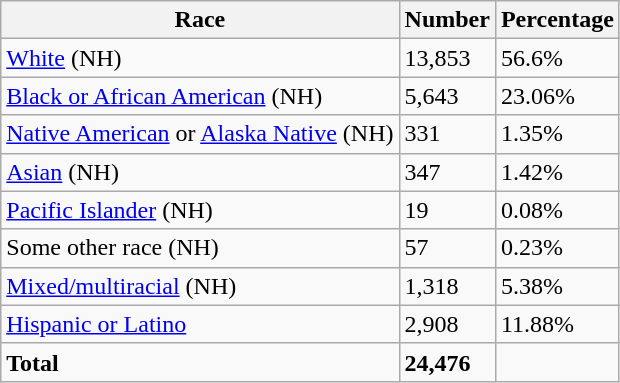<table class="wikitable">
<tr>
<th>Race</th>
<th>Number</th>
<th>Percentage</th>
</tr>
<tr>
<td><a href='#'>White</a> (NH)</td>
<td>13,853</td>
<td>56.6%</td>
</tr>
<tr>
<td><a href='#'>Black or African American</a> (NH)</td>
<td>5,643</td>
<td>23.06%</td>
</tr>
<tr>
<td><a href='#'>Native American</a> or <a href='#'>Alaska Native</a> (NH)</td>
<td>331</td>
<td>1.35%</td>
</tr>
<tr>
<td><a href='#'>Asian</a> (NH)</td>
<td>347</td>
<td>1.42%</td>
</tr>
<tr>
<td><a href='#'>Pacific Islander</a> (NH)</td>
<td>19</td>
<td>0.08%</td>
</tr>
<tr>
<td>Some other race (NH)</td>
<td>57</td>
<td>0.23%</td>
</tr>
<tr>
<td><a href='#'>Mixed/multiracial</a> (NH)</td>
<td>1,318</td>
<td>5.38%</td>
</tr>
<tr>
<td><a href='#'>Hispanic or Latino</a></td>
<td>2,908</td>
<td>11.88%</td>
</tr>
<tr>
<td><strong>Total</strong></td>
<td><strong>24,476</strong></td>
<td></td>
</tr>
</table>
